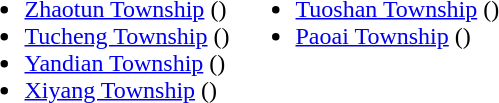<table>
<tr>
<td valign=top><br><ul><li><a href='#'>Zhaotun Township</a> ()</li><li><a href='#'>Tucheng Township</a> ()</li><li><a href='#'>Yandian Township</a> ()</li><li><a href='#'>Xiyang Township</a> ()</li></ul></td>
<td valign=top><br><ul><li><a href='#'>Tuoshan Township</a> ()</li><li><a href='#'>Paoai Township</a> ()</li></ul></td>
</tr>
</table>
